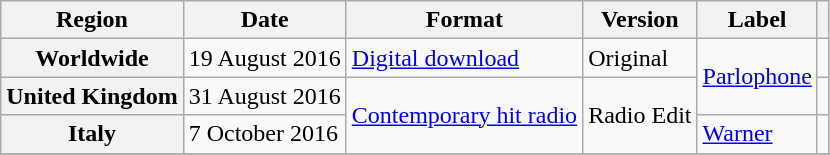<table class="wikitable plainrowheaders">
<tr>
<th scope="col">Region</th>
<th scope="col">Date</th>
<th scope="col">Format</th>
<th scope="col">Version</th>
<th scope="col">Label</th>
<th scope="col"></th>
</tr>
<tr>
<th scope="row">Worldwide</th>
<td>19 August 2016</td>
<td><a href='#'>Digital download</a></td>
<td>Original</td>
<td rowspan="2"><a href='#'>Parlophone</a></td>
<td></td>
</tr>
<tr>
<th scope="row">United Kingdom</th>
<td>31 August 2016</td>
<td rowspan="2"><a href='#'>Contemporary hit radio</a></td>
<td rowspan="2">Radio Edit</td>
<td></td>
</tr>
<tr>
<th scope="row">Italy</th>
<td>7 October 2016</td>
<td><a href='#'>Warner</a></td>
<td></td>
</tr>
<tr>
</tr>
</table>
